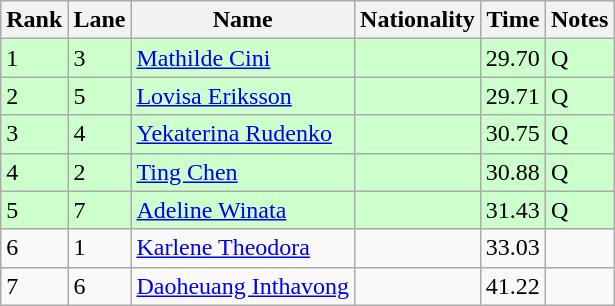<table class="wikitable">
<tr>
<th>Rank</th>
<th>Lane</th>
<th>Name</th>
<th>Nationality</th>
<th>Time</th>
<th>Notes</th>
</tr>
<tr bgcolor=ccffcc>
<td>1</td>
<td>3</td>
<td><a href='#'>Mathilde Cini</a></td>
<td></td>
<td>29.70</td>
<td>Q</td>
</tr>
<tr bgcolor=ccffcc>
<td>2</td>
<td>5</td>
<td><a href='#'>Lovisa Eriksson</a></td>
<td></td>
<td>29.71</td>
<td>Q</td>
</tr>
<tr bgcolor=ccffcc>
<td>3</td>
<td>4</td>
<td><a href='#'>Yekaterina Rudenko</a></td>
<td></td>
<td>30.75</td>
<td>Q</td>
</tr>
<tr bgcolor=ccffcc>
<td>4</td>
<td>2</td>
<td><a href='#'>Ting Chen</a></td>
<td></td>
<td>30.88</td>
<td>Q</td>
</tr>
<tr bgcolor=ccffcc>
<td>5</td>
<td>7</td>
<td><a href='#'>Adeline Winata</a></td>
<td></td>
<td>31.43</td>
<td>Q</td>
</tr>
<tr>
<td>6</td>
<td>1</td>
<td><a href='#'>Karlene Theodora</a></td>
<td></td>
<td>33.03</td>
<td></td>
</tr>
<tr>
<td>7</td>
<td>6</td>
<td><a href='#'>Daoheuang Inthavong</a></td>
<td></td>
<td>41.22</td>
<td></td>
</tr>
</table>
